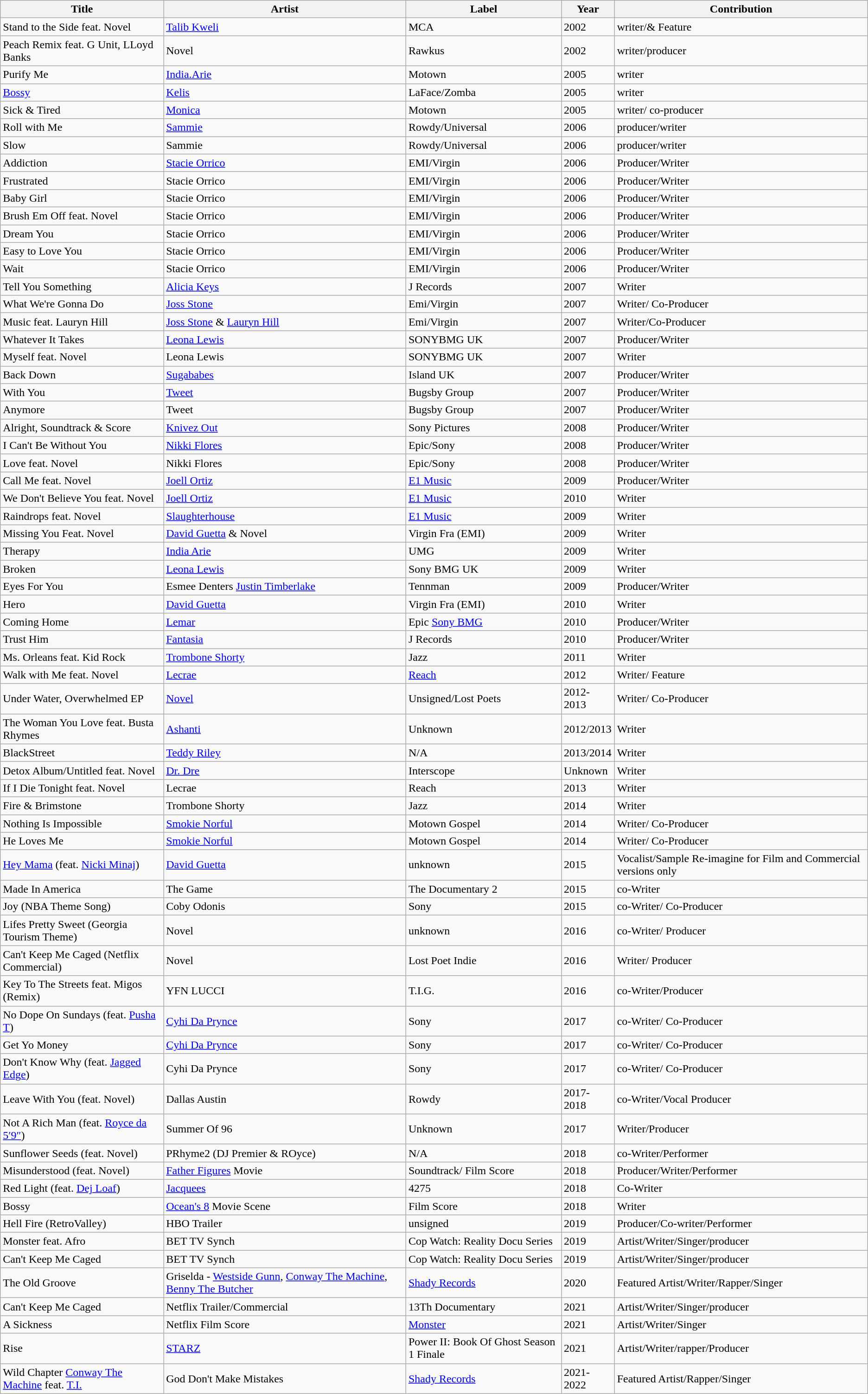<table class="wikitable">
<tr>
<th>Title</th>
<th>Artist</th>
<th>Label</th>
<th>Year</th>
<th>Contribution</th>
</tr>
<tr>
<td>Stand to the Side feat. Novel</td>
<td><a href='#'>Talib Kweli</a></td>
<td>MCA</td>
<td>2002</td>
<td>writer/& Feature</td>
</tr>
<tr>
<td>Peach Remix feat. G Unit, LLoyd Banks</td>
<td>Novel</td>
<td>Rawkus</td>
<td>2002</td>
<td>writer/producer</td>
</tr>
<tr>
<td>Purify Me</td>
<td><a href='#'>India.Arie</a></td>
<td>Motown</td>
<td>2005</td>
<td>writer</td>
</tr>
<tr>
<td><a href='#'>Bossy</a></td>
<td><a href='#'>Kelis</a></td>
<td>LaFace/Zomba</td>
<td>2005</td>
<td>writer</td>
</tr>
<tr>
<td>Sick & Tired</td>
<td><a href='#'>Monica</a></td>
<td>Motown</td>
<td>2005</td>
<td>writer/ co-producer</td>
</tr>
<tr>
<td>Roll with Me</td>
<td><a href='#'>Sammie</a></td>
<td>Rowdy/Universal</td>
<td>2006</td>
<td>producer/writer</td>
</tr>
<tr>
<td>Slow</td>
<td>Sammie</td>
<td>Rowdy/Universal</td>
<td>2006</td>
<td>producer/writer</td>
</tr>
<tr>
<td>Addiction</td>
<td><a href='#'>Stacie Orrico</a></td>
<td>EMI/Virgin</td>
<td>2006</td>
<td>Producer/Writer</td>
</tr>
<tr>
<td>Frustrated</td>
<td>Stacie Orrico</td>
<td>EMI/Virgin</td>
<td>2006</td>
<td>Producer/Writer</td>
</tr>
<tr>
<td>Baby Girl</td>
<td>Stacie Orrico</td>
<td>EMI/Virgin</td>
<td>2006</td>
<td>Producer/Writer</td>
</tr>
<tr>
<td>Brush Em Off feat. Novel</td>
<td>Stacie Orrico</td>
<td>EMI/Virgin</td>
<td>2006</td>
<td>Producer/Writer</td>
</tr>
<tr>
<td>Dream You</td>
<td>Stacie Orrico</td>
<td>EMI/Virgin</td>
<td>2006</td>
<td>Producer/Writer</td>
</tr>
<tr>
<td>Easy to Love You</td>
<td>Stacie Orrico</td>
<td>EMI/Virgin</td>
<td>2006</td>
<td>Producer/Writer</td>
</tr>
<tr>
<td>Wait</td>
<td>Stacie Orrico</td>
<td>EMI/Virgin</td>
<td>2006</td>
<td>Producer/Writer</td>
</tr>
<tr>
<td>Tell You Something</td>
<td><a href='#'>Alicia Keys</a></td>
<td>J Records</td>
<td>2007</td>
<td>Writer</td>
</tr>
<tr>
<td>What We're Gonna Do</td>
<td><a href='#'>Joss Stone</a></td>
<td>Emi/Virgin</td>
<td>2007</td>
<td>Writer/ Co-Producer</td>
</tr>
<tr>
<td>Music feat. Lauryn Hill</td>
<td><a href='#'>Joss Stone</a> & <a href='#'>Lauryn Hill</a></td>
<td>Emi/Virgin</td>
<td>2007</td>
<td>Writer/Co-Producer</td>
</tr>
<tr>
<td>Whatever It Takes</td>
<td><a href='#'>Leona Lewis</a></td>
<td>SONYBMG UK</td>
<td>2007</td>
<td>Producer/Writer</td>
</tr>
<tr>
<td>Myself feat. Novel</td>
<td>Leona Lewis</td>
<td>SONYBMG UK</td>
<td>2007</td>
<td>Writer</td>
</tr>
<tr>
<td>Back Down</td>
<td><a href='#'>Sugababes</a></td>
<td>Island UK</td>
<td>2007</td>
<td>Producer/Writer</td>
</tr>
<tr>
<td>With You</td>
<td><a href='#'>Tweet</a></td>
<td>Bugsby Group</td>
<td>2007</td>
<td>Producer/Writer</td>
</tr>
<tr>
<td>Anymore</td>
<td>Tweet</td>
<td>Bugsby Group</td>
<td>2007</td>
<td>Producer/Writer</td>
</tr>
<tr>
<td>Alright, Soundtrack & Score</td>
<td><a href='#'>Knivez Out</a></td>
<td>Sony Pictures</td>
<td>2008</td>
<td>Producer/Writer</td>
</tr>
<tr>
<td>I Can't Be Without You</td>
<td><a href='#'>Nikki Flores</a></td>
<td>Epic/Sony</td>
<td>2008</td>
<td>Producer/Writer</td>
</tr>
<tr>
<td>Love feat. Novel</td>
<td>Nikki Flores</td>
<td>Epic/Sony</td>
<td>2008</td>
<td>Producer/Writer</td>
</tr>
<tr>
<td>Call Me feat. Novel</td>
<td><a href='#'>Joell Ortiz</a></td>
<td><a href='#'>E1 Music</a></td>
<td>2009</td>
<td>Producer/Writer</td>
</tr>
<tr>
<td>We Don't Believe You feat. Novel</td>
<td><a href='#'>Joell Ortiz</a></td>
<td><a href='#'>E1 Music</a></td>
<td>2010</td>
<td>Writer</td>
</tr>
<tr>
<td>Raindrops feat. Novel</td>
<td><a href='#'>Slaughterhouse</a></td>
<td><a href='#'>E1 Music</a></td>
<td>2009</td>
<td>Writer</td>
</tr>
<tr>
<td>Missing You Feat. Novel</td>
<td><a href='#'>David Guetta</a> & Novel</td>
<td>Virgin Fra (EMI)</td>
<td>2009</td>
<td>Writer</td>
</tr>
<tr>
<td>Therapy</td>
<td><a href='#'>India Arie</a></td>
<td>UMG</td>
<td>2009</td>
<td>Writer</td>
</tr>
<tr>
<td>Broken</td>
<td><a href='#'>Leona Lewis</a></td>
<td>Sony BMG UK</td>
<td>2009</td>
<td>Writer</td>
</tr>
<tr>
<td>Eyes For You</td>
<td>Esmee Denters <a href='#'>Justin Timberlake</a></td>
<td>Tennman</td>
<td>2009</td>
<td>Producer/Writer</td>
</tr>
<tr>
<td>Hero</td>
<td><a href='#'>David Guetta</a></td>
<td>Virgin Fra (EMI)</td>
<td>2010</td>
<td>Writer</td>
</tr>
<tr>
<td>Coming Home</td>
<td><a href='#'>Lemar</a></td>
<td>Epic <a href='#'>Sony BMG</a></td>
<td>2010</td>
<td>Producer/Writer</td>
</tr>
<tr>
<td>Trust Him</td>
<td><a href='#'>Fantasia</a></td>
<td>J Records</td>
<td>2010</td>
<td>Producer/Writer</td>
</tr>
<tr>
<td>Ms. Orleans feat. Kid Rock</td>
<td><a href='#'>Trombone Shorty</a></td>
<td>Jazz</td>
<td>2011</td>
<td>Writer</td>
</tr>
<tr>
<td>Walk with Me feat. Novel</td>
<td><a href='#'>Lecrae</a></td>
<td><a href='#'>Reach</a></td>
<td>2012</td>
<td>Writer/ Feature</td>
</tr>
<tr>
<td>Under Water, Overwhelmed EP</td>
<td><a href='#'>Novel</a></td>
<td>Unsigned/Lost Poets</td>
<td>2012-2013</td>
<td>Writer/ Co-Producer</td>
</tr>
<tr>
<td>The Woman You Love feat. Busta Rhymes</td>
<td><a href='#'>Ashanti</a></td>
<td>Unknown</td>
<td>2012/2013</td>
<td>Writer</td>
</tr>
<tr>
<td>BlackStreet</td>
<td><a href='#'>Teddy Riley</a></td>
<td>N/A</td>
<td>2013/2014</td>
<td>Writer</td>
</tr>
<tr>
<td>Detox Album/Untitled feat. Novel</td>
<td><a href='#'>Dr. Dre</a></td>
<td>Interscope</td>
<td>Unknown</td>
<td>Writer</td>
</tr>
<tr>
<td>If I Die Tonight feat. Novel</td>
<td>Lecrae</td>
<td>Reach</td>
<td>2013</td>
<td>Writer</td>
</tr>
<tr>
<td>Fire & Brimstone</td>
<td>Trombone Shorty</td>
<td>Jazz</td>
<td>2014</td>
<td>Writer</td>
</tr>
<tr>
<td>Nothing Is Impossible</td>
<td><a href='#'>Smokie Norful</a></td>
<td>Motown Gospel</td>
<td>2014</td>
<td>Writer/ Co-Producer</td>
</tr>
<tr>
<td>He Loves Me</td>
<td><a href='#'>Smokie Norful</a></td>
<td>Motown Gospel</td>
<td>2014</td>
<td>Writer/ Co-Producer</td>
</tr>
<tr>
<td><a href='#'>Hey Mama</a> (feat. <a href='#'>Nicki Minaj</a>)</td>
<td><a href='#'>David Guetta</a></td>
<td>unknown</td>
<td>2015</td>
<td>Vocalist/Sample Re-imagine for Film and Commercial versions only</td>
</tr>
<tr>
<td>Made In America</td>
<td>The Game</td>
<td>The Documentary 2</td>
<td>2015</td>
<td>co-Writer</td>
</tr>
<tr>
<td>Joy (NBA Theme Song)</td>
<td>Coby Odonis</td>
<td>Sony</td>
<td>2015</td>
<td>co-Writer/ Co-Producer</td>
</tr>
<tr>
<td>Lifes Pretty Sweet (Georgia Tourism Theme)</td>
<td>Novel</td>
<td>unknown</td>
<td>2016</td>
<td>co-Writer/ Producer</td>
</tr>
<tr>
<td>Can't Keep Me Caged (Netflix Commercial)</td>
<td>Novel</td>
<td>Lost Poet Indie</td>
<td>2016</td>
<td>Writer/ Producer</td>
</tr>
<tr>
<td>Key To The Streets feat. Migos (Remix)</td>
<td>YFN LUCCI</td>
<td>T.I.G.</td>
<td>2016</td>
<td>co-Writer/Producer</td>
</tr>
<tr>
<td>No Dope On Sundays (feat. <a href='#'>Pusha T</a>)</td>
<td><a href='#'>Cyhi Da Prynce</a></td>
<td>Sony</td>
<td>2017</td>
<td>co-Writer/ Co-Producer</td>
</tr>
<tr>
<td>Get Yo Money</td>
<td><a href='#'>Cyhi Da Prynce</a></td>
<td>Sony</td>
<td>2017</td>
<td>co-Writer/ Co-Producer</td>
</tr>
<tr>
<td>Don't Know Why (feat. <a href='#'>Jagged Edge</a>)</td>
<td>Cyhi Da Prynce</td>
<td>Sony</td>
<td>2017</td>
<td>co-Writer/ Co-Producer</td>
</tr>
<tr>
<td>Leave With You (feat. Novel)</td>
<td>Dallas Austin</td>
<td>Rowdy</td>
<td>2017-2018</td>
<td>co-Writer/Vocal Producer</td>
</tr>
<tr>
<td>Not A Rich Man (feat. <a href='#'>Royce da 5′9″</a>)</td>
<td>Summer Of 96</td>
<td>Unknown</td>
<td>2017</td>
<td>Writer/Producer</td>
</tr>
<tr>
<td>Sunflower Seeds (feat. Novel)</td>
<td>PRhyme2 (DJ Premier & ROyce)</td>
<td>N/A</td>
<td>2018</td>
<td>co-Writer/Performer</td>
</tr>
<tr>
<td>Misunderstood (feat. Novel)</td>
<td><a href='#'>Father Figures</a> Movie</td>
<td>Soundtrack/ Film Score</td>
<td>2018</td>
<td>Producer/Writer/Performer</td>
</tr>
<tr>
<td>Red Light (feat. <a href='#'>Dej Loaf</a>)</td>
<td><a href='#'>Jacquees</a></td>
<td>4275</td>
<td>2018</td>
<td>Co-Writer</td>
</tr>
<tr>
<td>Bossy</td>
<td><a href='#'>Ocean's 8</a> Movie Scene</td>
<td>Film Score</td>
<td>2018</td>
<td>Writer</td>
</tr>
<tr>
<td>Hell Fire (RetroValley)</td>
<td>HBO Trailer</td>
<td>unsigned</td>
<td>2019</td>
<td>Producer/Co-writer/Performer</td>
</tr>
<tr>
<td>Monster feat. Afro</td>
<td>BET TV Synch</td>
<td>Cop Watch: Reality Docu Series</td>
<td>2019</td>
<td>Artist/Writer/Singer/producer</td>
</tr>
<tr>
<td>Can't Keep Me Caged</td>
<td>BET TV Synch</td>
<td>Cop Watch: Reality Docu Series</td>
<td>2019</td>
<td>Artist/Writer/Singer/producer</td>
</tr>
<tr>
<td>The Old Groove</td>
<td>Griselda - <a href='#'>Westside Gunn</a>, <a href='#'>Conway The Machine</a>, <a href='#'>Benny The Butcher</a></td>
<td><a href='#'>Shady Records</a></td>
<td>2020</td>
<td>Featured Artist/Writer/Rapper/Singer</td>
</tr>
<tr>
<td>Can't Keep Me Caged</td>
<td>Netflix Trailer/Commercial</td>
<td>13Th Documentary</td>
<td>2021</td>
<td>Artist/Writer/Singer/producer</td>
</tr>
<tr>
<td>A Sickness</td>
<td>Netflix Film Score</td>
<td><a href='#'>Monster</a></td>
<td>2021</td>
<td>Artist/Writer/Singer</td>
</tr>
<tr>
<td>Rise</td>
<td><a href='#'>STARZ</a></td>
<td>Power II: Book Of Ghost Season 1 Finale</td>
<td>2021</td>
<td>Artist/Writer/rapper/Producer</td>
</tr>
<tr>
<td>Wild Chapter <a href='#'>Conway The Machine</a> feat. <a href='#'>T.I.</a></td>
<td>God Don't Make Mistakes</td>
<td><a href='#'>Shady Records</a></td>
<td>2021-2022</td>
<td>Featured Artist/Rapper/Singer</td>
</tr>
</table>
